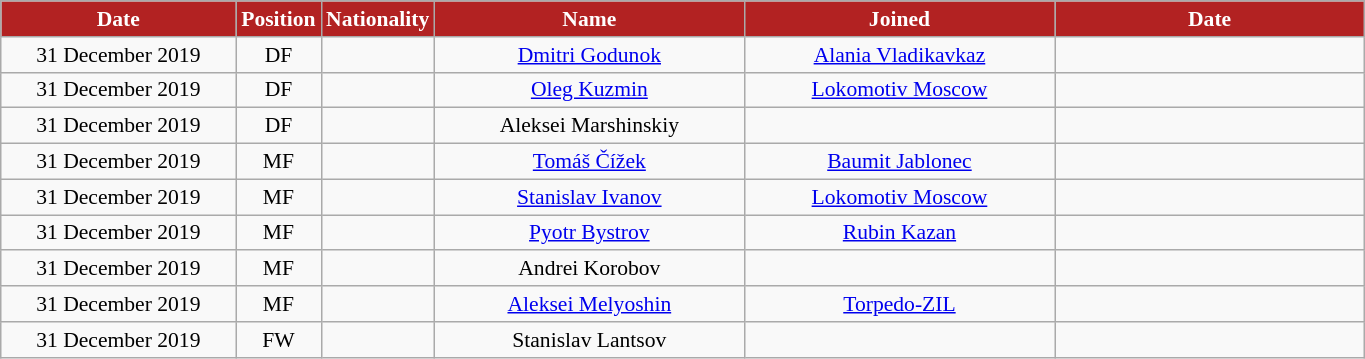<table class="wikitable"  style="text-align:center; font-size:90%; ">
<tr>
<th style="background:#B22222; color:white; width:150px;">Date</th>
<th style="background:#B22222; color:white; width:50px;">Position</th>
<th style="background:#B22222; color:white; width:50px;">Nationality</th>
<th style="background:#B22222; color:white; width:200px;">Name</th>
<th style="background:#B22222; color:white; width:200px;">Joined</th>
<th style="background:#B22222; color:white; width:200px;">Date</th>
</tr>
<tr>
<td>31 December 2019</td>
<td>DF</td>
<td></td>
<td><a href='#'>Dmitri Godunok</a></td>
<td><a href='#'>Alania Vladikavkaz</a></td>
<td></td>
</tr>
<tr>
<td>31 December 2019</td>
<td>DF</td>
<td></td>
<td><a href='#'>Oleg Kuzmin</a></td>
<td><a href='#'>Lokomotiv Moscow</a></td>
<td></td>
</tr>
<tr>
<td>31 December 2019</td>
<td>DF</td>
<td></td>
<td>Aleksei Marshinskiy</td>
<td></td>
<td></td>
</tr>
<tr>
<td>31 December 2019</td>
<td>MF</td>
<td></td>
<td><a href='#'>Tomáš Čížek</a></td>
<td><a href='#'>Baumit Jablonec</a></td>
<td></td>
</tr>
<tr>
<td>31 December 2019</td>
<td>MF</td>
<td></td>
<td><a href='#'>Stanislav Ivanov</a></td>
<td><a href='#'>Lokomotiv Moscow</a></td>
<td></td>
</tr>
<tr>
<td>31 December 2019</td>
<td>MF</td>
<td></td>
<td><a href='#'>Pyotr Bystrov</a></td>
<td><a href='#'>Rubin Kazan</a></td>
<td></td>
</tr>
<tr>
<td>31 December 2019</td>
<td>MF</td>
<td></td>
<td>Andrei Korobov</td>
<td></td>
<td></td>
</tr>
<tr>
<td>31 December 2019</td>
<td>MF</td>
<td></td>
<td><a href='#'>Aleksei Melyoshin</a></td>
<td><a href='#'>Torpedo-ZIL</a></td>
<td></td>
</tr>
<tr>
<td>31 December 2019</td>
<td>FW</td>
<td></td>
<td>Stanislav Lantsov</td>
<td></td>
<td></td>
</tr>
</table>
